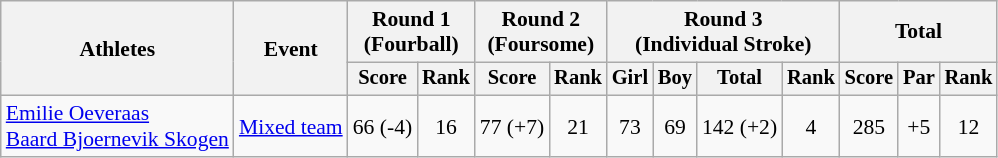<table class="wikitable" style="font-size:90%">
<tr>
<th rowspan="2">Athletes</th>
<th rowspan="2">Event</th>
<th colspan="2">Round 1<br>(Fourball)</th>
<th colspan="2">Round 2<br>(Foursome)</th>
<th colspan="4">Round 3<br>(Individual Stroke)</th>
<th colspan="3">Total</th>
</tr>
<tr style="font-size:95%">
<th>Score</th>
<th>Rank</th>
<th>Score</th>
<th>Rank</th>
<th>Girl</th>
<th>Boy</th>
<th>Total</th>
<th>Rank</th>
<th>Score</th>
<th>Par</th>
<th>Rank</th>
</tr>
<tr align=center>
<td align=left><a href='#'>Emilie Oeveraas</a><br><a href='#'>Baard Bjoernevik Skogen</a></td>
<td align=left><a href='#'>Mixed team</a></td>
<td>66 (-4)</td>
<td>16</td>
<td>77 (+7)</td>
<td>21</td>
<td>73</td>
<td>69</td>
<td>142 (+2)</td>
<td>4</td>
<td>285</td>
<td>+5</td>
<td>12</td>
</tr>
</table>
